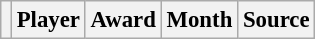<table class="wikitable sortable" style="text-align:left; font-size:95%;">
<tr>
<th></th>
<th>Player</th>
<th>Award</th>
<th>Month</th>
<th>Source</th>
</tr>
</table>
